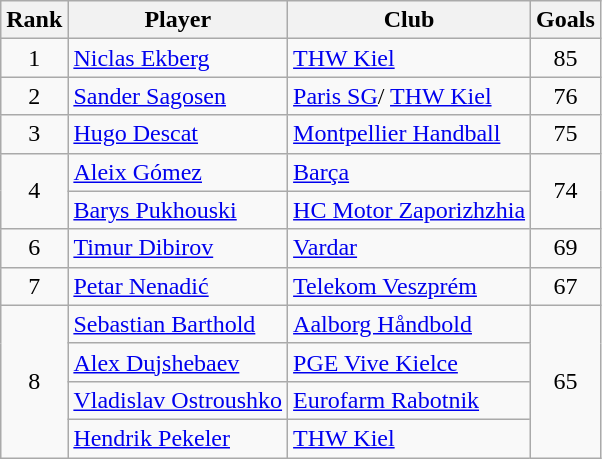<table class="wikitable sortable" style="text-align:center">
<tr>
<th>Rank</th>
<th>Player</th>
<th>Club</th>
<th>Goals</th>
</tr>
<tr>
<td>1</td>
<td align="left"> <a href='#'>Niclas Ekberg</a></td>
<td align="left"> <a href='#'>THW Kiel</a></td>
<td>85</td>
</tr>
<tr>
<td>2</td>
<td align="left"> <a href='#'>Sander Sagosen</a></td>
<td align="left"> <a href='#'>Paris SG</a>/ <a href='#'>THW Kiel</a></td>
<td>76</td>
</tr>
<tr>
<td>3</td>
<td align="left"> <a href='#'>Hugo Descat</a></td>
<td align="left"> <a href='#'>Montpellier Handball</a></td>
<td>75</td>
</tr>
<tr>
<td rowspan=2>4</td>
<td align="left"> <a href='#'>Aleix Gómez</a></td>
<td align="left"> <a href='#'>Barça</a></td>
<td rowspan=2>74</td>
</tr>
<tr>
<td align="left"> <a href='#'>Barys Pukhouski</a></td>
<td align="left"> <a href='#'>HC Motor Zaporizhzhia</a></td>
</tr>
<tr>
<td>6</td>
<td align="left"> <a href='#'>Timur Dibirov</a></td>
<td align="left"> <a href='#'>Vardar</a></td>
<td>69</td>
</tr>
<tr>
<td>7</td>
<td align="left"> <a href='#'>Petar Nenadić</a></td>
<td align="left"> <a href='#'>Telekom Veszprém</a></td>
<td>67</td>
</tr>
<tr>
<td rowspan=4>8</td>
<td align="left"> <a href='#'>Sebastian Barthold</a></td>
<td align="left"> <a href='#'>Aalborg Håndbold</a></td>
<td rowspan=4>65</td>
</tr>
<tr>
<td align="left"> <a href='#'>Alex Dujshebaev</a></td>
<td align="left"> <a href='#'>PGE Vive Kielce</a></td>
</tr>
<tr>
<td align="left"> <a href='#'>Vladislav Ostroushko</a></td>
<td align="left"> <a href='#'>Eurofarm Rabotnik</a></td>
</tr>
<tr>
<td align="left"> <a href='#'>Hendrik Pekeler</a></td>
<td align="left"> <a href='#'>THW Kiel</a></td>
</tr>
</table>
